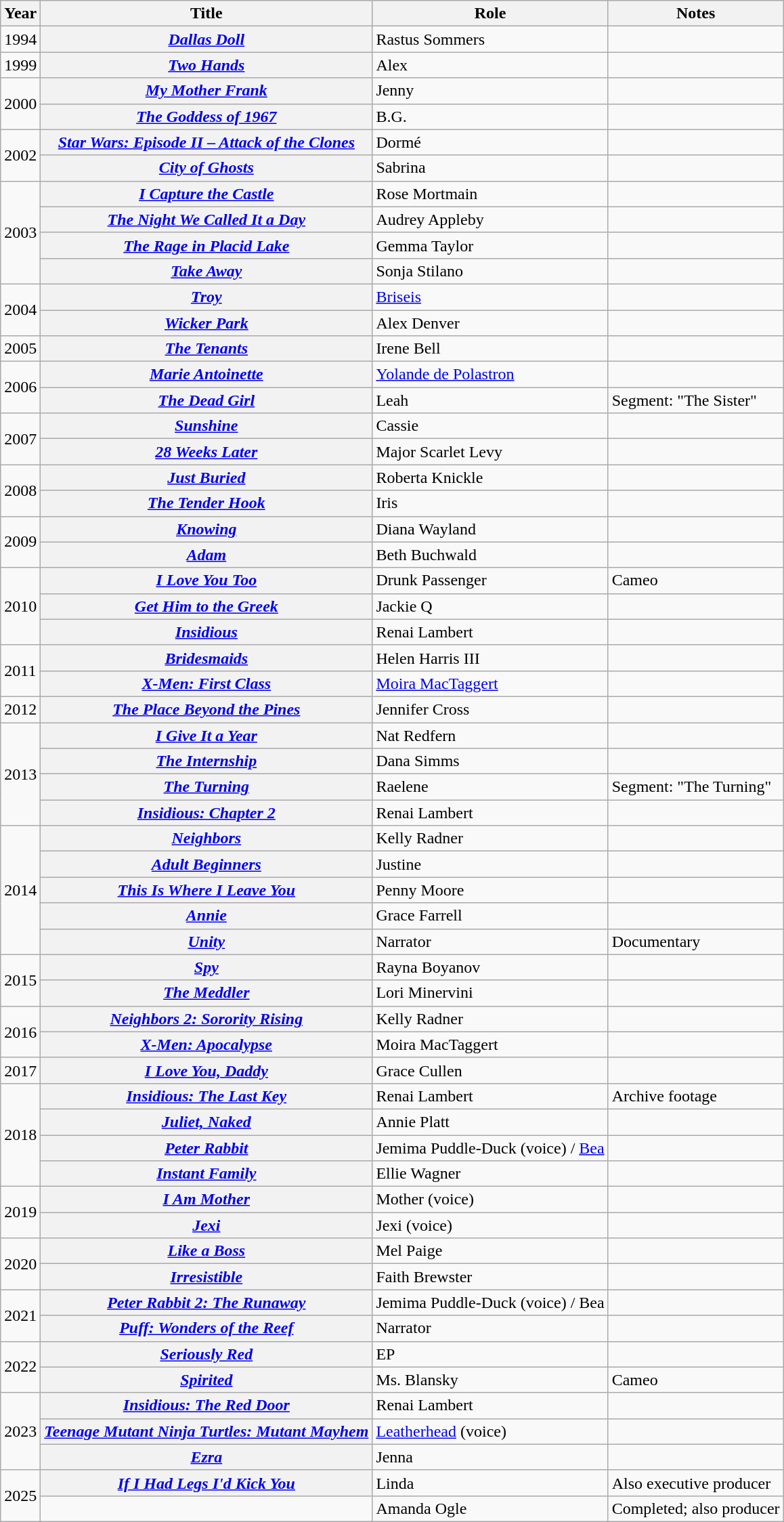<table class="wikitable sortable plainrowheaders">
<tr>
<th scope="col">Year</th>
<th scope="col">Title</th>
<th scope="col">Role</th>
<th scope="col" class="unsortable">Notes</th>
</tr>
<tr>
<td>1994</td>
<th scope="row"><em><a href='#'>Dallas Doll</a></em></th>
<td>Rastus Sommers</td>
<td></td>
</tr>
<tr>
<td>1999</td>
<th scope="row"><em><a href='#'>Two Hands</a></em></th>
<td>Alex</td>
<td></td>
</tr>
<tr>
<td rowspan=2>2000</td>
<th scope="row"><em><a href='#'>My Mother Frank</a></em></th>
<td>Jenny</td>
<td></td>
</tr>
<tr>
<th scope="row"><em><a href='#'>The Goddess of 1967</a></em></th>
<td>B.G.</td>
<td></td>
</tr>
<tr>
<td rowspan="2">2002</td>
<th scope="row"><em><a href='#'>Star Wars: Episode II – Attack of the Clones</a></em></th>
<td>Dormé</td>
<td></td>
</tr>
<tr>
<th scope="row"><em><a href='#'>City of Ghosts</a></em></th>
<td>Sabrina</td>
<td></td>
</tr>
<tr>
<td rowspan=4>2003</td>
<th scope="row"><em><a href='#'>I Capture the Castle</a></em></th>
<td>Rose Mortmain</td>
<td></td>
</tr>
<tr>
<th scope="row"><em><a href='#'>The Night We Called It a Day</a></em></th>
<td>Audrey Appleby</td>
<td></td>
</tr>
<tr>
<th scope="row"><em><a href='#'>The Rage in Placid Lake</a></em></th>
<td>Gemma Taylor</td>
<td></td>
</tr>
<tr>
<th scope="row"><em><a href='#'>Take Away</a></em></th>
<td>Sonja Stilano</td>
<td></td>
</tr>
<tr>
<td rowspan=2>2004</td>
<th scope="row"><em><a href='#'>Troy</a></em></th>
<td><a href='#'>Briseis</a></td>
<td></td>
</tr>
<tr>
<th scope="row"><em><a href='#'>Wicker Park</a></em></th>
<td>Alex Denver</td>
<td></td>
</tr>
<tr>
<td>2005</td>
<th scope="row"><em><a href='#'>The Tenants</a></em></th>
<td>Irene Bell</td>
<td></td>
</tr>
<tr>
<td rowspan=2>2006</td>
<th scope="row"><em><a href='#'>Marie Antoinette</a></em></th>
<td><a href='#'>Yolande de Polastron</a></td>
<td></td>
</tr>
<tr>
<th scope="row"><em><a href='#'>The Dead Girl</a></em></th>
<td>Leah</td>
<td>Segment: "The Sister"</td>
</tr>
<tr>
<td rowspan=2>2007</td>
<th scope="row"><em><a href='#'>Sunshine</a></em></th>
<td>Cassie</td>
<td></td>
</tr>
<tr>
<th scope="row"><em><a href='#'>28 Weeks Later</a></em></th>
<td>Major Scarlet Levy</td>
<td></td>
</tr>
<tr>
<td rowspan=2>2008</td>
<th scope="row"><em><a href='#'>Just Buried</a></em></th>
<td>Roberta Knickle</td>
<td></td>
</tr>
<tr>
<th scope="row"><em><a href='#'>The Tender Hook</a></em></th>
<td>Iris</td>
<td></td>
</tr>
<tr>
<td rowspan=2>2009</td>
<th scope="row"><em><a href='#'>Knowing</a></em></th>
<td>Diana Wayland</td>
<td></td>
</tr>
<tr>
<th scope="row"><em><a href='#'>Adam</a></em></th>
<td>Beth Buchwald</td>
<td></td>
</tr>
<tr>
<td rowspan=3>2010</td>
<th scope="row"><em><a href='#'>I Love You Too</a></em></th>
<td>Drunk Passenger</td>
<td>Cameo</td>
</tr>
<tr>
<th scope="row"><em><a href='#'>Get Him to the Greek</a></em></th>
<td>Jackie Q</td>
<td></td>
</tr>
<tr>
<th scope="row"><em><a href='#'>Insidious</a></em></th>
<td>Renai Lambert</td>
<td></td>
</tr>
<tr>
<td rowspan=2>2011</td>
<th scope="row"><em><a href='#'>Bridesmaids</a></em></th>
<td>Helen Harris III</td>
<td></td>
</tr>
<tr>
<th scope="row"><em><a href='#'>X-Men: First Class</a></em></th>
<td><a href='#'>Moira MacTaggert</a></td>
<td></td>
</tr>
<tr>
<td>2012</td>
<th scope="row"><em><a href='#'>The Place Beyond the Pines</a></em></th>
<td>Jennifer Cross</td>
<td></td>
</tr>
<tr>
<td rowspan=4>2013</td>
<th scope="row"><em><a href='#'>I Give It a Year</a></em></th>
<td>Nat Redfern</td>
<td></td>
</tr>
<tr>
<th scope="row"><em><a href='#'>The Internship</a></em></th>
<td>Dana Simms</td>
<td></td>
</tr>
<tr>
<th scope="row"><em><a href='#'>The Turning</a></em></th>
<td>Raelene</td>
<td>Segment: "The Turning"</td>
</tr>
<tr>
<th scope="row"><em><a href='#'>Insidious: Chapter 2</a></em></th>
<td>Renai Lambert</td>
<td></td>
</tr>
<tr>
<td rowspan=5>2014</td>
<th scope="row"><em><a href='#'>Neighbors</a></em></th>
<td>Kelly Radner</td>
<td></td>
</tr>
<tr>
<th scope="row"><em><a href='#'>Adult Beginners</a></em></th>
<td>Justine</td>
<td></td>
</tr>
<tr>
<th scope="row"><em><a href='#'>This Is Where I Leave You</a></em></th>
<td>Penny Moore</td>
<td></td>
</tr>
<tr>
<th scope="row"><em><a href='#'>Annie</a></em></th>
<td>Grace Farrell</td>
<td></td>
</tr>
<tr>
<th scope="row"><em><a href='#'>Unity</a></em></th>
<td>Narrator</td>
<td>Documentary</td>
</tr>
<tr>
<td rowspan=2>2015</td>
<th scope="row"><em><a href='#'>Spy</a></em></th>
<td>Rayna Boyanov</td>
<td></td>
</tr>
<tr>
<th scope="row"><em><a href='#'>The Meddler</a></em></th>
<td>Lori Minervini</td>
<td></td>
</tr>
<tr>
<td rowspan=2>2016</td>
<th scope="row"><em><a href='#'>Neighbors 2: Sorority Rising</a></em></th>
<td>Kelly Radner</td>
<td></td>
</tr>
<tr>
<th scope="row"><em><a href='#'>X-Men: Apocalypse</a></em></th>
<td>Moira MacTaggert</td>
<td></td>
</tr>
<tr>
<td>2017</td>
<th scope="row"><em><a href='#'>I Love You, Daddy</a></em></th>
<td>Grace Cullen</td>
<td></td>
</tr>
<tr>
<td rowspan=4>2018</td>
<th scope="row"><em><a href='#'>Insidious: The Last Key</a></em></th>
<td>Renai Lambert</td>
<td>Archive footage</td>
</tr>
<tr>
<th scope="row"><em><a href='#'>Juliet, Naked</a></em></th>
<td>Annie Platt</td>
<td></td>
</tr>
<tr>
<th scope="row"><em><a href='#'>Peter Rabbit</a></em></th>
<td>Jemima Puddle-Duck (voice) / <a href='#'>Bea</a></td>
<td></td>
</tr>
<tr>
<th scope="row"><em><a href='#'>Instant Family</a></em></th>
<td>Ellie Wagner</td>
<td></td>
</tr>
<tr>
<td rowspan=2>2019</td>
<th scope="row"><em><a href='#'>I Am Mother</a></em></th>
<td>Mother (voice)</td>
<td></td>
</tr>
<tr>
<th scope="row"><em><a href='#'>Jexi</a></em></th>
<td>Jexi (voice)</td>
<td></td>
</tr>
<tr>
<td rowspan=2>2020</td>
<th scope="row"><em><a href='#'>Like a Boss</a></em></th>
<td>Mel Paige</td>
<td></td>
</tr>
<tr>
<th scope="row"><em><a href='#'>Irresistible</a></em></th>
<td>Faith Brewster</td>
<td></td>
</tr>
<tr>
<td rowspan=2>2021</td>
<th scope="row"><em><a href='#'>Peter Rabbit 2: The Runaway</a></em></th>
<td>Jemima Puddle-Duck (voice) / Bea</td>
<td></td>
</tr>
<tr>
<th scope="row"><em><a href='#'>Puff: Wonders of the Reef</a></em></th>
<td>Narrator</td>
<td></td>
</tr>
<tr>
<td rowspan=2>2022</td>
<th scope="row"><em><a href='#'>Seriously Red</a></em></th>
<td>EP</td>
<td></td>
</tr>
<tr>
<th scope="row"><em><a href='#'>Spirited</a></em></th>
<td>Ms. Blansky</td>
<td>Cameo</td>
</tr>
<tr>
<td rowspan="3">2023</td>
<th scope="row"><em><a href='#'>Insidious: The Red Door</a></em></th>
<td>Renai Lambert</td>
<td></td>
</tr>
<tr>
<th scope="row"><em><a href='#'>Teenage Mutant Ninja Turtles: Mutant Mayhem</a></em></th>
<td><a href='#'>Leatherhead</a> (voice)</td>
<td></td>
</tr>
<tr>
<th scope="row"><em><a href='#'>Ezra</a></em></th>
<td>Jenna</td>
<td></td>
</tr>
<tr>
<td rowspan=2>2025</td>
<th scope="row"><em><a href='#'>If I Had Legs I'd Kick You</a></em></th>
<td>Linda</td>
<td>Also executive producer</td>
</tr>
<tr>
<td></td>
<td>Amanda Ogle</td>
<td>Completed; also producer</td>
</tr>
</table>
